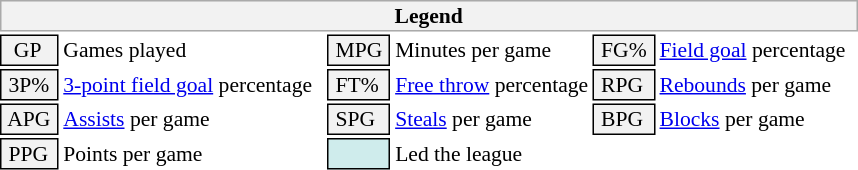<table class="toccolours" style="font-size: 90%; white-space: nowrap;">
<tr>
<th colspan="6" style="background-color: #F2F2F2; border: 1px solid #AAAAAA;">Legend</th>
</tr>
<tr>
<td style="background-color: #F2F2F2; border: 1px solid black;">  GP</td>
<td>Games played</td>
<td style="background-color: #F2F2F2; border: 1px solid black"> MPG </td>
<td>Minutes per game</td>
<td style="background-color: #F2F2F2; border: 1px solid black;"> FG% </td>
<td style="padding-right: 8px"><a href='#'>Field goal</a> percentage</td>
</tr>
<tr>
<td style="background-color: #F2F2F2; border: 1px solid black"> 3P% </td>
<td style="padding-right: 8px"><a href='#'>3-point field goal</a> percentage</td>
<td style="background-color: #F2F2F2; border: 1px solid black"> FT% </td>
<td><a href='#'>Free throw</a> percentage</td>
<td style="background-color: #F2F2F2; border: 1px solid black;"> RPG </td>
<td><a href='#'>Rebounds</a> per game</td>
</tr>
<tr>
<td style="background-color: #F2F2F2; border: 1px solid black"> APG </td>
<td><a href='#'>Assists</a> per game</td>
<td style="background-color: #F2F2F2; border: 1px solid black"> SPG </td>
<td><a href='#'>Steals</a> per game</td>
<td style="background-color: #F2F2F2; border: 1px solid black;"> BPG </td>
<td><a href='#'>Blocks</a> per game</td>
</tr>
<tr>
<td style="background-color: #F2F2F2; border: 1px solid black"> PPG </td>
<td>Points per game</td>
<td style="background-color: #CFECEC; border: 1px solid black"> <strong> </strong> </td>
<td>Led the league</td>
</tr>
</table>
